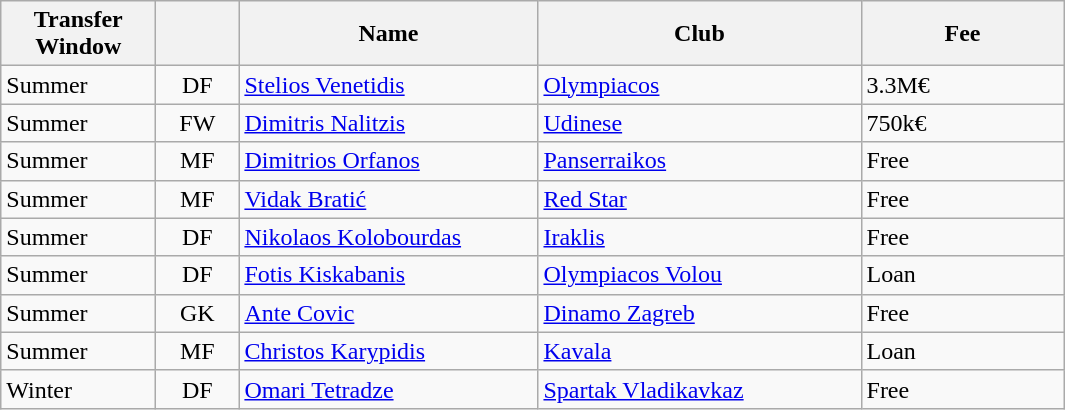<table class="wikitable plainrowheaders">
<tr>
<th scope="col" style="width:6em;">Transfer Window</th>
<th scope="col" style="width:3em;"></th>
<th scope="col" style="width:12em;">Name</th>
<th scope="col" style="width:13em;">Club</th>
<th scope="col" style="width:8em;">Fee</th>
</tr>
<tr>
<td>Summer</td>
<td align="center">DF</td>
<td> <a href='#'>Stelios Venetidis</a></td>
<td> <a href='#'>Olympiacos</a></td>
<td>3.3M€</td>
</tr>
<tr>
<td>Summer</td>
<td align="center">FW</td>
<td> <a href='#'>Dimitris Nalitzis</a></td>
<td> <a href='#'>Udinese</a></td>
<td>750k€</td>
</tr>
<tr>
<td>Summer</td>
<td align="center">MF</td>
<td> <a href='#'>Dimitrios Orfanos</a></td>
<td> <a href='#'>Panserraikos</a></td>
<td>Free</td>
</tr>
<tr>
<td>Summer</td>
<td align="center">MF</td>
<td> <a href='#'>Vidak Bratić</a></td>
<td> <a href='#'>Red Star</a></td>
<td>Free</td>
</tr>
<tr>
<td>Summer</td>
<td align="center">DF</td>
<td> <a href='#'>Nikolaos Kolobourdas</a></td>
<td> <a href='#'>Iraklis</a></td>
<td>Free</td>
</tr>
<tr>
<td>Summer</td>
<td align="center">DF</td>
<td> <a href='#'>Fotis Kiskabanis</a></td>
<td> <a href='#'>Olympiacos Volou</a></td>
<td>Loan</td>
</tr>
<tr>
<td>Summer</td>
<td align="center">GK</td>
<td> <a href='#'>Ante Covic</a></td>
<td> <a href='#'>Dinamo Zagreb</a></td>
<td>Free</td>
</tr>
<tr>
<td>Summer</td>
<td align="center">MF</td>
<td> <a href='#'>Christos Karypidis</a></td>
<td> <a href='#'>Kavala</a></td>
<td>Loan</td>
</tr>
<tr>
<td>Winter</td>
<td align="center">DF</td>
<td> <a href='#'>Omari Tetradze</a></td>
<td> <a href='#'>Spartak Vladikavkaz</a></td>
<td>Free</td>
</tr>
</table>
